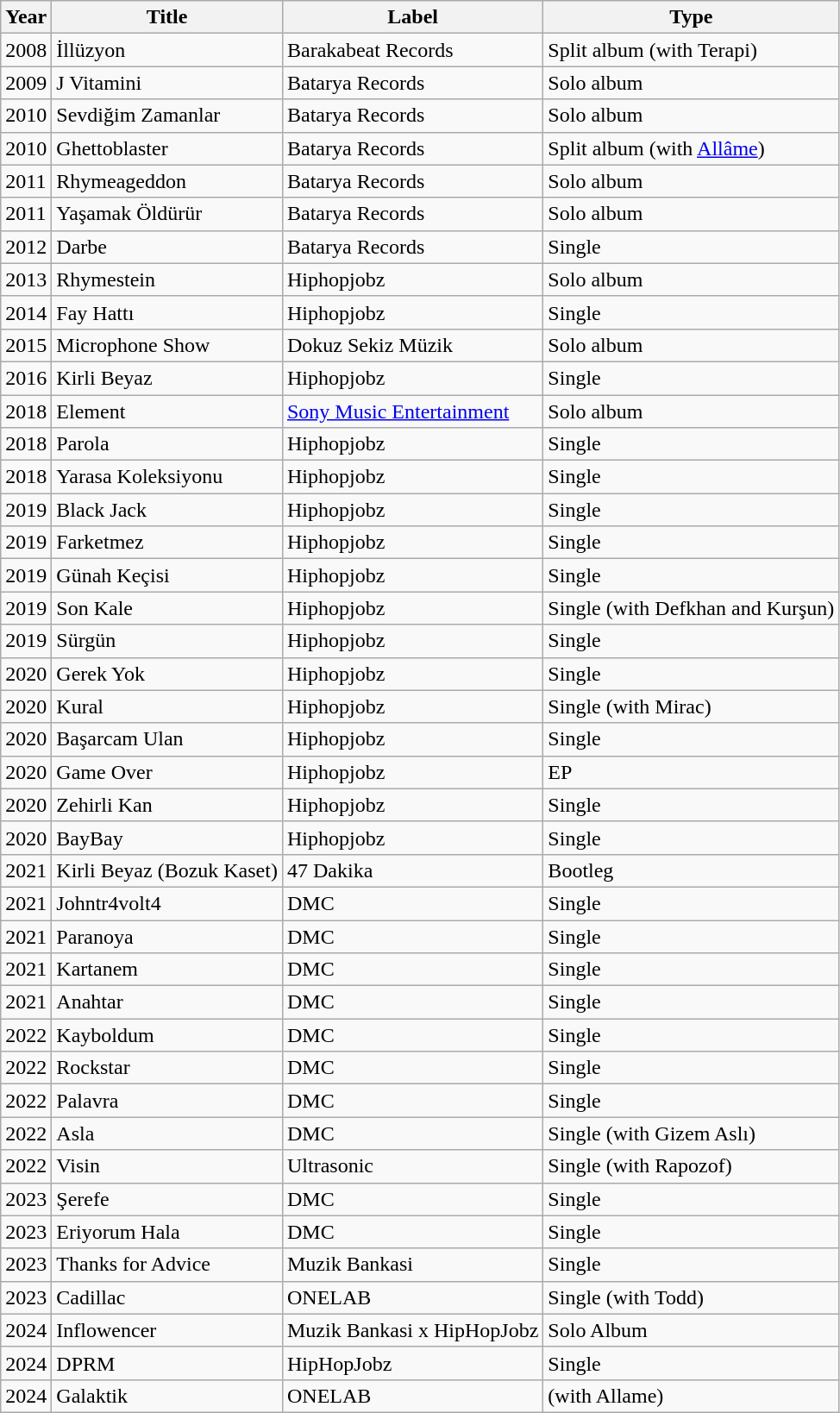<table class="wikitable">
<tr>
<th>Year</th>
<th>Title</th>
<th>Label</th>
<th>Type</th>
</tr>
<tr>
<td>2008</td>
<td>İllüzyon</td>
<td>Barakabeat Records</td>
<td>Split album (with Terapi)</td>
</tr>
<tr>
<td>2009</td>
<td>J Vitamini</td>
<td>Batarya Records</td>
<td>Solo album</td>
</tr>
<tr>
<td>2010</td>
<td>Sevdiğim Zamanlar</td>
<td>Batarya Records</td>
<td>Solo album</td>
</tr>
<tr>
<td>2010</td>
<td>Ghettoblaster</td>
<td>Batarya Records</td>
<td>Split album (with <a href='#'>Allâme</a>)</td>
</tr>
<tr>
<td>2011</td>
<td>Rhymeageddon</td>
<td>Batarya Records</td>
<td>Solo album</td>
</tr>
<tr>
<td>2011</td>
<td>Yaşamak Öldürür</td>
<td>Batarya Records</td>
<td>Solo album</td>
</tr>
<tr>
<td>2012</td>
<td>Darbe</td>
<td>Batarya Records</td>
<td>Single</td>
</tr>
<tr>
<td>2013</td>
<td>Rhymestein</td>
<td>Hiphopjobz</td>
<td>Solo album</td>
</tr>
<tr>
<td>2014</td>
<td>Fay Hattı</td>
<td>Hiphopjobz</td>
<td>Single</td>
</tr>
<tr>
<td>2015</td>
<td>Microphone Show</td>
<td>Dokuz Sekiz Müzik</td>
<td>Solo album</td>
</tr>
<tr>
<td>2016</td>
<td>Kirli Beyaz</td>
<td>Hiphopjobz</td>
<td>Single</td>
</tr>
<tr>
<td>2018</td>
<td>Element</td>
<td><a href='#'>Sony Music Entertainment</a></td>
<td>Solo album</td>
</tr>
<tr>
<td>2018</td>
<td>Parola</td>
<td>Hiphopjobz</td>
<td>Single</td>
</tr>
<tr>
<td>2018</td>
<td>Yarasa Koleksiyonu</td>
<td>Hiphopjobz</td>
<td>Single</td>
</tr>
<tr>
<td>2019</td>
<td>Black Jack</td>
<td>Hiphopjobz</td>
<td>Single</td>
</tr>
<tr>
<td>2019</td>
<td>Farketmez</td>
<td>Hiphopjobz</td>
<td>Single</td>
</tr>
<tr>
<td>2019</td>
<td>Günah Keçisi</td>
<td>Hiphopjobz</td>
<td>Single</td>
</tr>
<tr>
<td>2019</td>
<td>Son Kale</td>
<td>Hiphopjobz</td>
<td>Single (with Defkhan and Kurşun)</td>
</tr>
<tr>
<td>2019</td>
<td>Sürgün</td>
<td>Hiphopjobz</td>
<td>Single</td>
</tr>
<tr>
<td>2020</td>
<td>Gerek Yok</td>
<td>Hiphopjobz</td>
<td>Single</td>
</tr>
<tr>
<td>2020</td>
<td>Kural</td>
<td>Hiphopjobz</td>
<td>Single (with Mirac)</td>
</tr>
<tr>
<td>2020</td>
<td>Başarcam Ulan</td>
<td>Hiphopjobz</td>
<td>Single</td>
</tr>
<tr>
<td>2020</td>
<td>Game Over</td>
<td>Hiphopjobz</td>
<td>EP</td>
</tr>
<tr>
<td>2020</td>
<td>Zehirli Kan</td>
<td>Hiphopjobz</td>
<td>Single</td>
</tr>
<tr>
<td>2020</td>
<td>BayBay</td>
<td>Hiphopjobz</td>
<td>Single</td>
</tr>
<tr>
<td>2021</td>
<td>Kirli Beyaz (Bozuk Kaset)</td>
<td>47 Dakika</td>
<td>Bootleg</td>
</tr>
<tr>
<td>2021</td>
<td>Johntr4volt4</td>
<td>DMC</td>
<td>Single</td>
</tr>
<tr>
<td>2021</td>
<td>Paranoya</td>
<td>DMC</td>
<td>Single</td>
</tr>
<tr>
<td>2021</td>
<td>Kartanem</td>
<td>DMC</td>
<td>Single</td>
</tr>
<tr>
<td>2021</td>
<td>Anahtar</td>
<td>DMC</td>
<td>Single</td>
</tr>
<tr>
<td>2022</td>
<td>Kayboldum</td>
<td>DMC</td>
<td>Single</td>
</tr>
<tr>
<td>2022</td>
<td>Rockstar</td>
<td>DMC</td>
<td>Single</td>
</tr>
<tr>
<td>2022</td>
<td>Palavra</td>
<td>DMC</td>
<td>Single</td>
</tr>
<tr>
<td>2022</td>
<td>Asla</td>
<td>DMC</td>
<td>Single (with Gizem Aslı)</td>
</tr>
<tr>
<td>2022</td>
<td>Visin</td>
<td>Ultrasonic</td>
<td>Single (with Rapozof)</td>
</tr>
<tr>
<td>2023</td>
<td>Şerefe</td>
<td>DMC</td>
<td>Single</td>
</tr>
<tr>
<td>2023</td>
<td>Eriyorum Hala</td>
<td>DMC</td>
<td>Single</td>
</tr>
<tr>
<td>2023</td>
<td>Thanks for Advice</td>
<td>Muzik Bankasi</td>
<td>Single</td>
</tr>
<tr>
<td>2023</td>
<td>Cadillac</td>
<td>ONELAB</td>
<td>Single (with Todd)</td>
</tr>
<tr>
<td>2024</td>
<td>Inflowencer</td>
<td>Muzik Bankasi x HipHopJobz</td>
<td>Solo Album</td>
</tr>
<tr>
<td>2024</td>
<td>DPRM</td>
<td>HipHopJobz</td>
<td>Single</td>
</tr>
<tr>
<td>2024</td>
<td>Galaktik</td>
<td>ONELAB</td>
<td>(with Allame)</td>
</tr>
</table>
